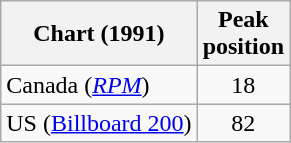<table class="wikitable">
<tr>
<th>Chart (1991)</th>
<th>Peak<br>position</th>
</tr>
<tr>
<td>Canada (<a href='#'><em>RPM</em></a>)</td>
<td style="text-align:center">18</td>
</tr>
<tr>
<td>US (<a href='#'>Billboard 200</a>)</td>
<td style="text-align:center">82</td>
</tr>
</table>
